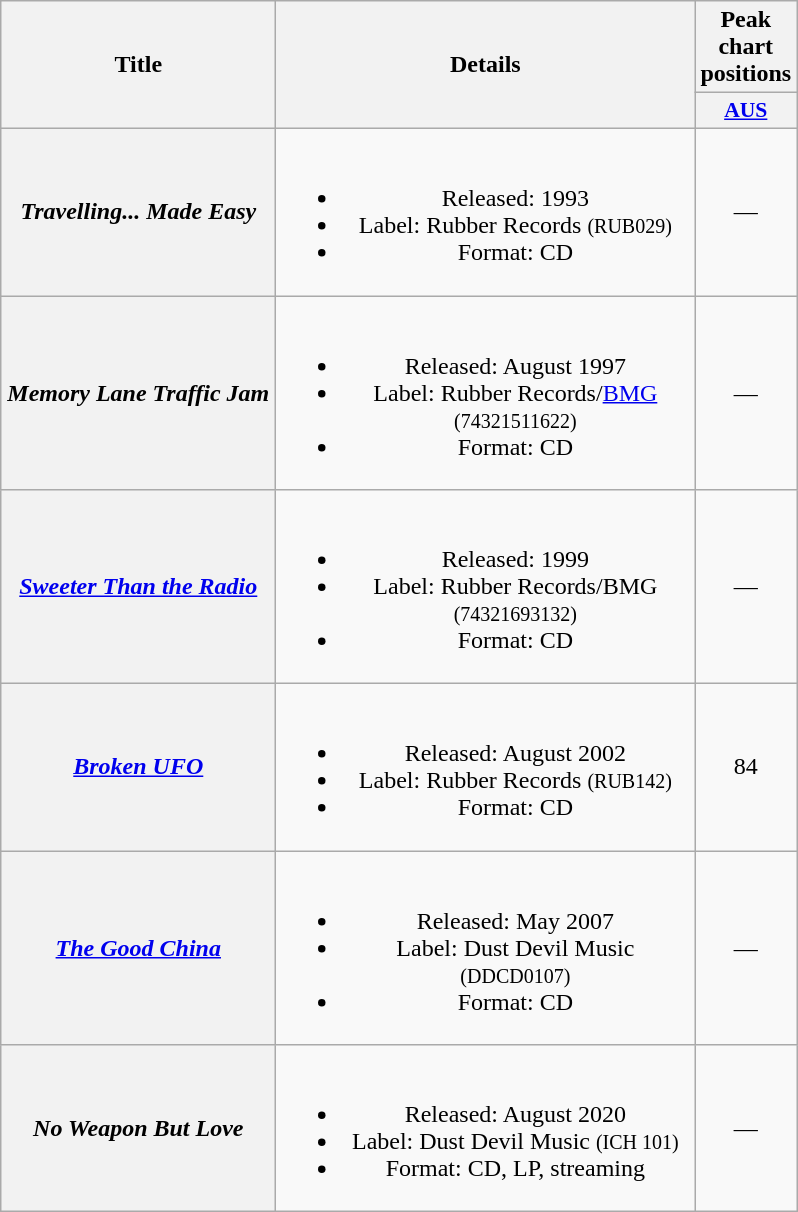<table class="wikitable plainrowheaders" style="text-align:center;" border="1">
<tr>
<th scope="col" rowspan="2" style="width:11em;">Title</th>
<th scope="col" rowspan="2" style="width:17em;">Details</th>
<th scope="col" colspan="1">Peak chart positions</th>
</tr>
<tr>
<th scope="col" style="width:3em;font-size:90%;"><a href='#'>AUS</a><br></th>
</tr>
<tr>
<th scope="row"><em>Travelling... Made Easy</em></th>
<td><br><ul><li>Released: 1993</li><li>Label: Rubber Records <small>(RUB029)</small></li><li>Format: CD</li></ul></td>
<td>—</td>
</tr>
<tr>
<th scope="row"><em>Memory Lane Traffic Jam</em></th>
<td><br><ul><li>Released: August 1997</li><li>Label: Rubber Records/<a href='#'>BMG</a> <small>(74321511622)</small></li><li>Format: CD</li></ul></td>
<td>—</td>
</tr>
<tr>
<th scope="row"><em><a href='#'>Sweeter Than the Radio</a></em></th>
<td><br><ul><li>Released: 1999</li><li>Label: Rubber Records/BMG <small>(74321693132)</small></li><li>Format: CD</li></ul></td>
<td>—</td>
</tr>
<tr>
<th scope="row"><em><a href='#'>Broken UFO</a></em></th>
<td><br><ul><li>Released: August 2002</li><li>Label: Rubber Records <small>(RUB142)</small></li><li>Format: CD</li></ul></td>
<td>84</td>
</tr>
<tr>
<th scope="row"><em><a href='#'>The Good China</a></em></th>
<td><br><ul><li>Released: May 2007</li><li>Label: Dust Devil Music <small>(DDCD0107)</small></li><li>Format: CD</li></ul></td>
<td>—</td>
</tr>
<tr>
<th scope="row"><em>No Weapon But Love</em></th>
<td><br><ul><li>Released: August 2020</li><li>Label: Dust Devil Music <small>(ICH 101)</small></li><li>Format: CD, LP, streaming</li></ul></td>
<td>—</td>
</tr>
</table>
